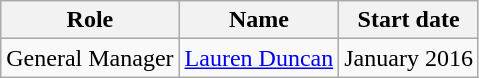<table class="wikitable">
<tr>
<th>Role</th>
<th>Name</th>
<th>Start date</th>
</tr>
<tr>
<td>General Manager</td>
<td> <a href='#'>Lauren Duncan</a></td>
<td>January 2016</td>
</tr>
</table>
